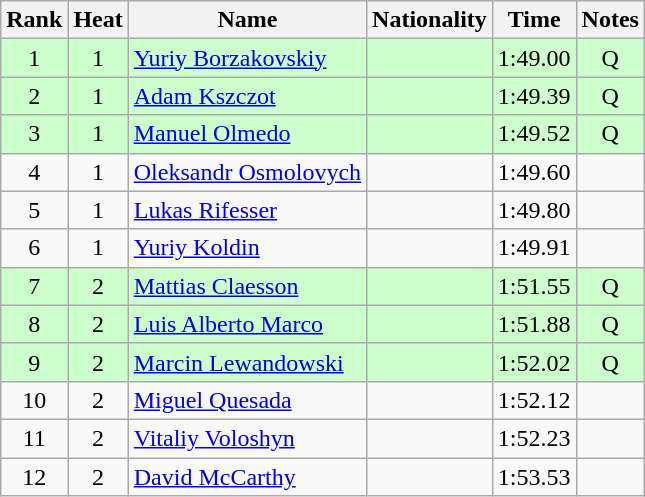<table class="wikitable sortable" style="text-align:center">
<tr>
<th>Rank</th>
<th>Heat</th>
<th>Name</th>
<th>Nationality</th>
<th>Time</th>
<th>Notes</th>
</tr>
<tr bgcolor=ccffcc>
<td>1</td>
<td>1</td>
<td align="left"><a href='#'>Yuriy Borzakovskiy</a></td>
<td align=left></td>
<td>1:49.00</td>
<td>Q</td>
</tr>
<tr bgcolor=ccffcc>
<td>2</td>
<td>1</td>
<td align="left"><a href='#'>Adam Kszczot</a></td>
<td align=left></td>
<td>1:49.39</td>
<td>Q</td>
</tr>
<tr bgcolor=ccffcc>
<td>3</td>
<td>1</td>
<td align="left"><a href='#'>Manuel Olmedo</a></td>
<td align=left></td>
<td>1:49.52</td>
<td>Q</td>
</tr>
<tr>
<td>4</td>
<td>1</td>
<td align="left"><a href='#'>Oleksandr Osmolovych</a></td>
<td align=left></td>
<td>1:49.60</td>
<td></td>
</tr>
<tr>
<td>5</td>
<td>1</td>
<td align="left"><a href='#'>Lukas Rifesser</a></td>
<td align=left></td>
<td>1:49.80</td>
<td></td>
</tr>
<tr>
<td>6</td>
<td>1</td>
<td align="left"><a href='#'>Yuriy Koldin</a></td>
<td align=left></td>
<td>1:49.91</td>
<td></td>
</tr>
<tr bgcolor=ccffcc>
<td>7</td>
<td>2</td>
<td align="left"><a href='#'>Mattias Claesson</a></td>
<td align=left></td>
<td>1:51.55</td>
<td>Q</td>
</tr>
<tr bgcolor=ccffcc>
<td>8</td>
<td>2</td>
<td align="left"><a href='#'>Luis Alberto Marco</a></td>
<td align=left></td>
<td>1:51.88</td>
<td>Q</td>
</tr>
<tr bgcolor=ccffcc>
<td>9</td>
<td>2</td>
<td align="left"><a href='#'>Marcin Lewandowski</a></td>
<td align=left></td>
<td>1:52.02</td>
<td>Q</td>
</tr>
<tr>
<td>10</td>
<td>2</td>
<td align="left"><a href='#'>Miguel Quesada</a></td>
<td align=left></td>
<td>1:52.12</td>
<td></td>
</tr>
<tr>
<td>11</td>
<td>2</td>
<td align="left"><a href='#'>Vitaliy Voloshyn</a></td>
<td align=left></td>
<td>1:52.23</td>
<td></td>
</tr>
<tr>
<td>12</td>
<td>2</td>
<td align="left"><a href='#'>David McCarthy</a></td>
<td align=left></td>
<td>1:53.53</td>
<td></td>
</tr>
</table>
